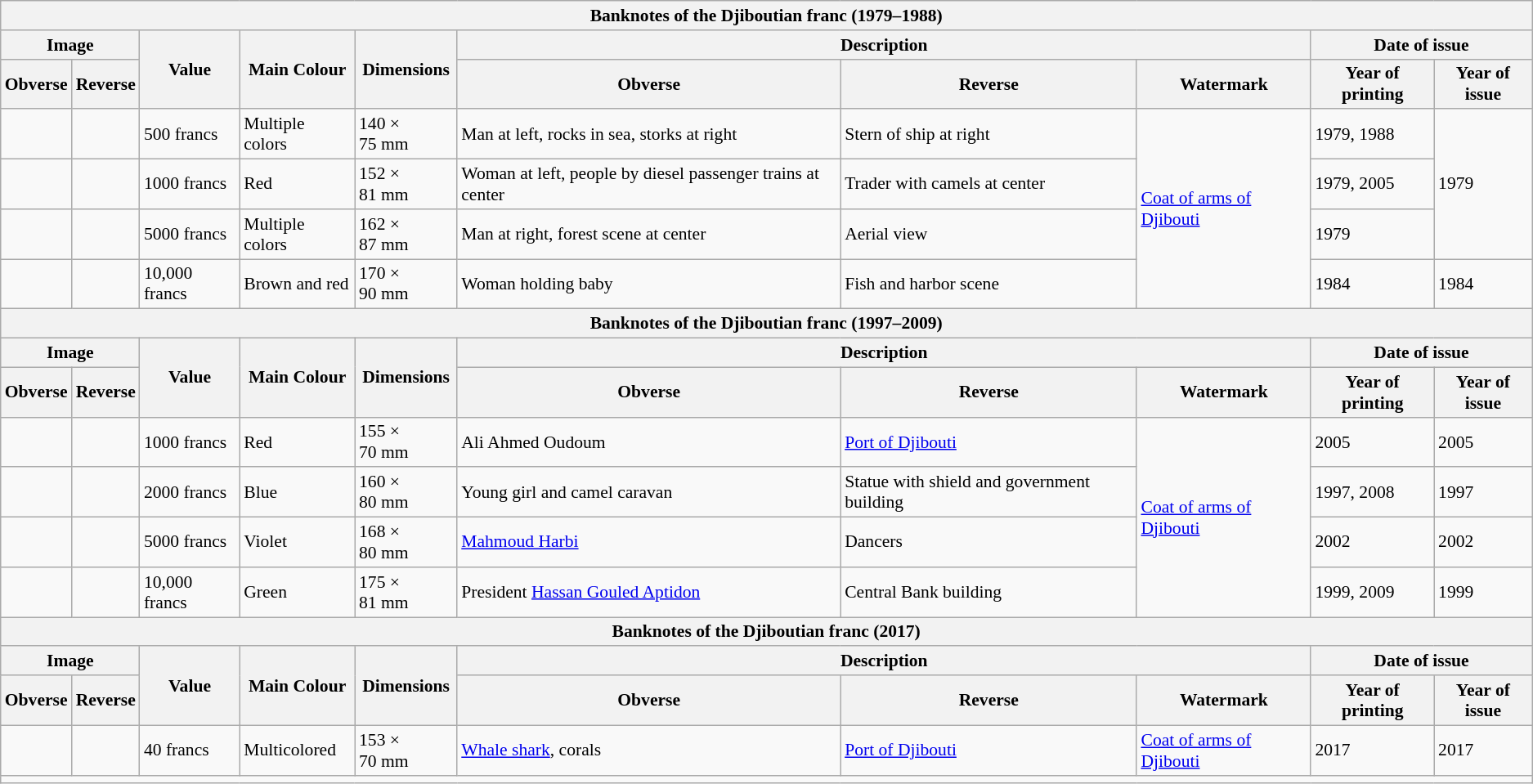<table class="wikitable" style="font-size: 90%">
<tr>
<th colspan="10">Banknotes of the Djiboutian franc (1979–1988)</th>
</tr>
<tr>
<th colspan="2">Image</th>
<th rowspan="2">Value</th>
<th rowspan="2">Main Colour</th>
<th rowspan="2">Dimensions</th>
<th colspan="3">Description</th>
<th colspan="2">Date of issue</th>
</tr>
<tr>
<th>Obverse</th>
<th>Reverse</th>
<th>Obverse</th>
<th>Reverse</th>
<th>Watermark</th>
<th>Year of printing</th>
<th>Year of issue</th>
</tr>
<tr>
<td></td>
<td></td>
<td>500 francs</td>
<td>Multiple colors</td>
<td>140 × 75 mm</td>
<td>Man at left, rocks in sea, storks at right</td>
<td>Stern of ship at right</td>
<td rowspan="4"><a href='#'>Coat of arms of Djibouti</a></td>
<td>1979, 1988</td>
<td rowspan="3">1979</td>
</tr>
<tr>
<td></td>
<td></td>
<td>1000 francs</td>
<td>Red</td>
<td>152 × 81 mm</td>
<td>Woman at left, people by diesel passenger trains at center</td>
<td>Trader with camels at center</td>
<td>1979, 2005</td>
</tr>
<tr>
<td></td>
<td></td>
<td>5000 francs</td>
<td>Multiple colors</td>
<td>162 × 87 mm</td>
<td>Man at right, forest scene at center</td>
<td>Aerial view</td>
<td>1979</td>
</tr>
<tr>
<td></td>
<td></td>
<td>10,000 francs</td>
<td>Brown and red</td>
<td>170 × 90 mm</td>
<td>Woman holding baby</td>
<td>Fish and harbor scene</td>
<td>1984</td>
<td>1984</td>
</tr>
<tr>
<th colspan="10">Banknotes of the Djiboutian franc (1997–2009)</th>
</tr>
<tr>
<th colspan="2">Image</th>
<th rowspan="2">Value</th>
<th rowspan="2">Main Colour</th>
<th rowspan="2">Dimensions</th>
<th colspan="3">Description</th>
<th colspan="2">Date of issue</th>
</tr>
<tr>
<th>Obverse</th>
<th>Reverse</th>
<th>Obverse</th>
<th>Reverse</th>
<th>Watermark</th>
<th>Year of printing</th>
<th>Year of issue</th>
</tr>
<tr>
<td></td>
<td></td>
<td>1000 francs</td>
<td>Red</td>
<td>155 × 70 mm</td>
<td>Ali Ahmed Oudoum</td>
<td><a href='#'>Port of Djibouti</a></td>
<td rowspan="4"><a href='#'>Coat of arms of Djibouti</a></td>
<td>2005</td>
<td>2005</td>
</tr>
<tr>
<td></td>
<td></td>
<td>2000 francs</td>
<td>Blue</td>
<td>160 × 80 mm</td>
<td>Young girl and camel caravan</td>
<td>Statue with shield and government building</td>
<td>1997, 2008</td>
<td>1997</td>
</tr>
<tr>
<td></td>
<td></td>
<td>5000 francs</td>
<td>Violet</td>
<td>168 × 80 mm</td>
<td><a href='#'>Mahmoud Harbi</a></td>
<td>Dancers</td>
<td>2002</td>
<td>2002</td>
</tr>
<tr>
<td></td>
<td></td>
<td>10,000 francs</td>
<td>Green</td>
<td>175 × 81 mm</td>
<td>President <a href='#'>Hassan Gouled Aptidon</a></td>
<td>Central Bank building</td>
<td>1999, 2009</td>
<td>1999</td>
</tr>
<tr>
<th colspan="10">Banknotes of the Djiboutian franc (2017)</th>
</tr>
<tr>
<th colspan="2">Image</th>
<th rowspan="2">Value</th>
<th rowspan="2">Main Colour</th>
<th rowspan="2">Dimensions</th>
<th colspan="3">Description</th>
<th colspan="2">Date of issue</th>
</tr>
<tr>
<th>Obverse</th>
<th>Reverse</th>
<th>Obverse</th>
<th>Reverse</th>
<th>Watermark</th>
<th>Year of printing</th>
<th>Year of issue</th>
</tr>
<tr>
<td></td>
<td></td>
<td>40 francs</td>
<td>Multicolored</td>
<td>153 × 70 mm</td>
<td><a href='#'>Whale shark</a>, corals</td>
<td><a href='#'>Port of Djibouti</a></td>
<td><a href='#'>Coat of arms of Djibouti</a></td>
<td>2017</td>
<td>2017</td>
</tr>
<tr>
<td colspan="10"></td>
</tr>
</table>
